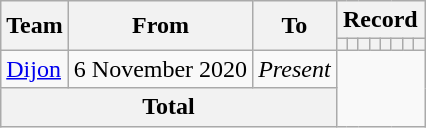<table class="wikitable" style="text-align: center">
<tr>
<th rowspan=2>Team</th>
<th rowspan=2>From</th>
<th rowspan=2>To</th>
<th colspan=8>Record</th>
</tr>
<tr>
<th></th>
<th></th>
<th></th>
<th></th>
<th></th>
<th></th>
<th></th>
<th></th>
</tr>
<tr>
<td align=left><a href='#'>Dijon</a></td>
<td align=left>6 November 2020</td>
<td align=left><em> Present </em><br></td>
</tr>
<tr>
<th colspan=3>Total<br></th>
</tr>
</table>
